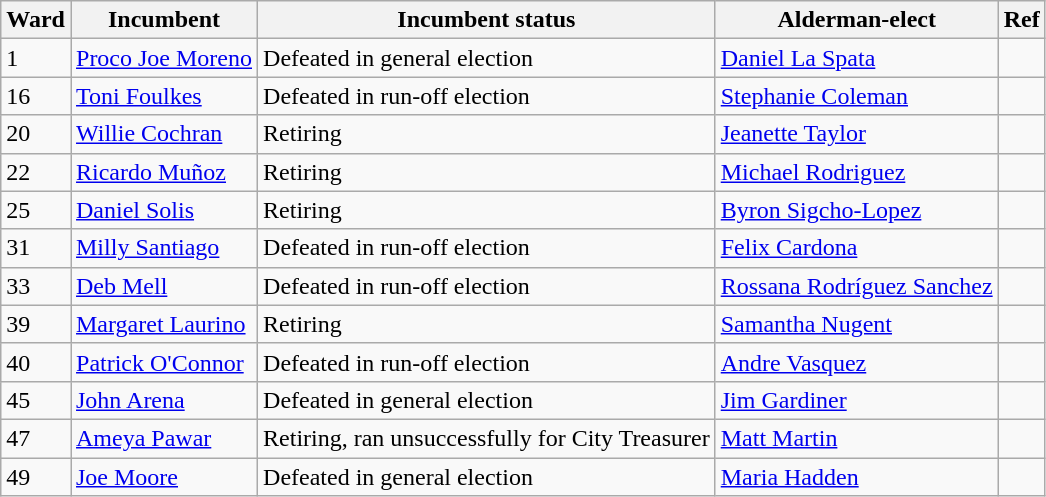<table class="wikitable sortable">
<tr>
<th>Ward</th>
<th>Incumbent</th>
<th>Incumbent status</th>
<th>Alderman-elect</th>
<th>Ref</th>
</tr>
<tr>
<td>1</td>
<td><a href='#'>Proco Joe Moreno</a></td>
<td>Defeated in general election</td>
<td><a href='#'>Daniel La Spata</a></td>
<td></td>
</tr>
<tr>
<td>16</td>
<td><a href='#'>Toni Foulkes</a></td>
<td>Defeated in run-off election</td>
<td><a href='#'>Stephanie Coleman</a></td>
<td></td>
</tr>
<tr>
<td>20</td>
<td><a href='#'>Willie Cochran</a></td>
<td>Retiring</td>
<td><a href='#'>Jeanette Taylor</a></td>
<td></td>
</tr>
<tr>
<td>22</td>
<td><a href='#'>Ricardo Muñoz</a></td>
<td>Retiring</td>
<td><a href='#'>Michael Rodriguez</a></td>
<td></td>
</tr>
<tr>
<td>25</td>
<td><a href='#'>Daniel Solis</a></td>
<td>Retiring</td>
<td><a href='#'>Byron Sigcho-Lopez</a></td>
<td></td>
</tr>
<tr>
<td>31</td>
<td><a href='#'>Milly Santiago</a></td>
<td>Defeated in run-off election</td>
<td><a href='#'>Felix Cardona</a></td>
<td></td>
</tr>
<tr>
<td>33</td>
<td><a href='#'>Deb Mell</a></td>
<td>Defeated in run-off election</td>
<td><a href='#'>Rossana Rodríguez Sanchez</a></td>
<td></td>
</tr>
<tr>
<td>39</td>
<td><a href='#'>Margaret Laurino</a></td>
<td>Retiring</td>
<td><a href='#'>Samantha Nugent</a></td>
<td></td>
</tr>
<tr>
<td>40</td>
<td><a href='#'>Patrick O'Connor</a></td>
<td>Defeated in run-off election</td>
<td><a href='#'>Andre Vasquez</a></td>
<td></td>
</tr>
<tr>
<td>45</td>
<td><a href='#'>John Arena</a></td>
<td>Defeated in general election</td>
<td><a href='#'>Jim Gardiner</a></td>
<td></td>
</tr>
<tr>
<td>47</td>
<td><a href='#'>Ameya Pawar</a></td>
<td>Retiring, ran unsuccessfully for City Treasurer</td>
<td><a href='#'>Matt Martin</a></td>
<td></td>
</tr>
<tr>
<td>49</td>
<td><a href='#'>Joe Moore</a></td>
<td>Defeated in general election</td>
<td><a href='#'>Maria Hadden</a></td>
<td></td>
</tr>
</table>
